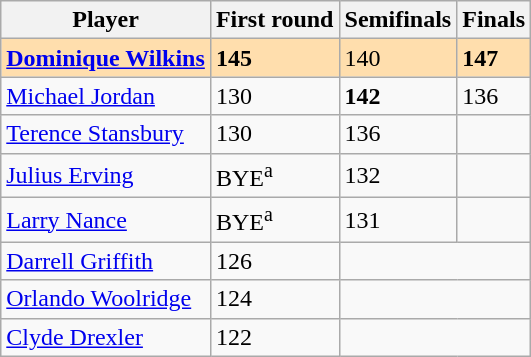<table class="wikitable">
<tr>
<th>Player</th>
<th>First round</th>
<th>Semifinals</th>
<th>Finals</th>
</tr>
<tr style="background: #ffdead;">
<td><strong><a href='#'>Dominique Wilkins</a></strong> </td>
<td><strong>145</strong> </td>
<td>140 </td>
<td><strong>147</strong> </td>
</tr>
<tr>
<td><a href='#'>Michael Jordan</a> </td>
<td>130 </td>
<td><strong>142</strong> </td>
<td>136 </td>
</tr>
<tr>
<td><a href='#'>Terence Stansbury</a> </td>
<td>130 </td>
<td>136 </td>
<td></td>
</tr>
<tr>
<td><a href='#'>Julius Erving</a> </td>
<td>BYE<sup>a</sup></td>
<td>132 </td>
<td></td>
</tr>
<tr>
<td><a href='#'>Larry Nance</a> </td>
<td>BYE<sup>a</sup></td>
<td>131 </td>
<td></td>
</tr>
<tr>
<td><a href='#'>Darrell Griffith</a> </td>
<td>126 </td>
<td colspan=2></td>
</tr>
<tr>
<td><a href='#'>Orlando Woolridge</a> </td>
<td>124 </td>
<td colspan=2></td>
</tr>
<tr>
<td><a href='#'>Clyde Drexler</a> </td>
<td>122 </td>
<td colspan=2></td>
</tr>
</table>
